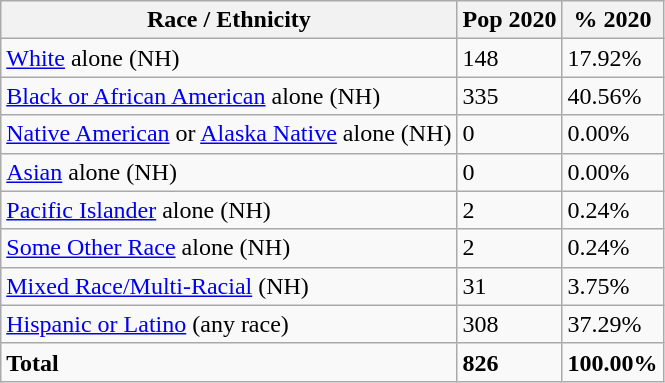<table class="wikitable">
<tr>
<th>Race / Ethnicity</th>
<th>Pop 2020</th>
<th>% 2020</th>
</tr>
<tr>
<td><a href='#'>White</a> alone (NH)</td>
<td>148</td>
<td>17.92%</td>
</tr>
<tr>
<td><a href='#'>Black or African American</a> alone (NH)</td>
<td>335</td>
<td>40.56%</td>
</tr>
<tr>
<td><a href='#'>Native American</a> or <a href='#'>Alaska Native</a> alone (NH)</td>
<td>0</td>
<td>0.00%</td>
</tr>
<tr>
<td><a href='#'>Asian</a> alone (NH)</td>
<td>0</td>
<td>0.00%</td>
</tr>
<tr>
<td><a href='#'>Pacific Islander</a> alone (NH)</td>
<td>2</td>
<td>0.24%</td>
</tr>
<tr>
<td><a href='#'>Some Other Race</a> alone (NH)</td>
<td>2</td>
<td>0.24%</td>
</tr>
<tr>
<td><a href='#'>Mixed Race/Multi-Racial</a> (NH)</td>
<td>31</td>
<td>3.75%</td>
</tr>
<tr>
<td><a href='#'>Hispanic or Latino</a> (any race)</td>
<td>308</td>
<td>37.29%</td>
</tr>
<tr>
<td><strong>Total</strong></td>
<td><strong>826</strong></td>
<td><strong>100.00%</strong></td>
</tr>
</table>
